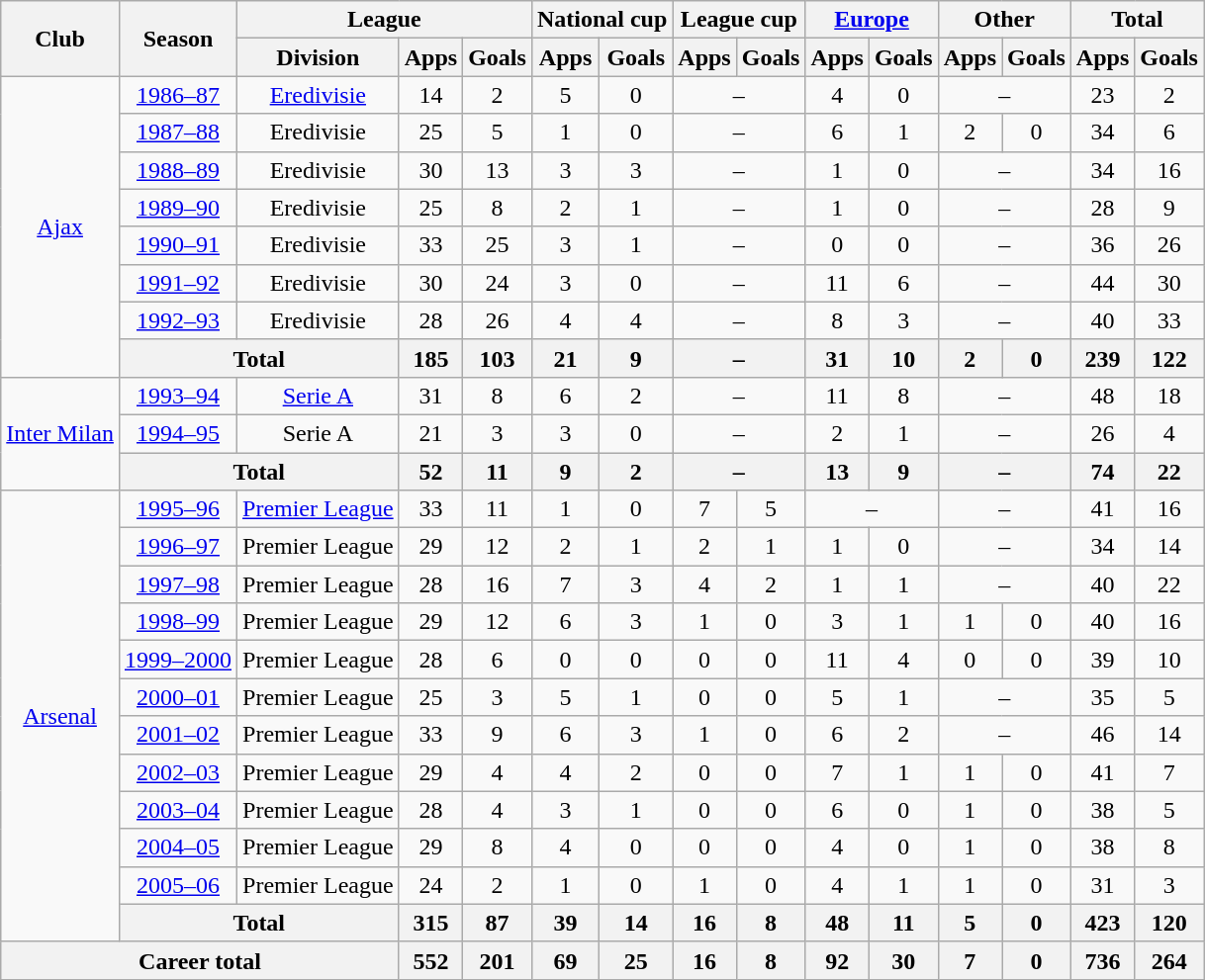<table class="wikitable" style="text-align:center">
<tr>
<th rowspan="2">Club</th>
<th rowspan="2">Season</th>
<th colspan="3">League</th>
<th colspan="2">National cup</th>
<th colspan="2">League cup</th>
<th colspan="2"><a href='#'>Europe</a></th>
<th colspan="2">Other</th>
<th colspan="2">Total</th>
</tr>
<tr>
<th>Division</th>
<th>Apps</th>
<th>Goals</th>
<th>Apps</th>
<th>Goals</th>
<th>Apps</th>
<th>Goals</th>
<th>Apps</th>
<th>Goals</th>
<th>Apps</th>
<th>Goals</th>
<th>Apps</th>
<th>Goals</th>
</tr>
<tr>
<td rowspan="8"><a href='#'>Ajax</a></td>
<td><a href='#'>1986–87</a></td>
<td><a href='#'>Eredivisie</a></td>
<td>14</td>
<td>2</td>
<td>5</td>
<td>0</td>
<td colspan="2">–</td>
<td>4</td>
<td>0</td>
<td colspan="2">–</td>
<td>23</td>
<td>2</td>
</tr>
<tr>
<td><a href='#'>1987–88</a></td>
<td>Eredivisie</td>
<td>25</td>
<td>5</td>
<td>1</td>
<td>0</td>
<td colspan="2">–</td>
<td>6</td>
<td>1</td>
<td>2</td>
<td>0</td>
<td>34</td>
<td>6</td>
</tr>
<tr>
<td><a href='#'>1988–89</a></td>
<td>Eredivisie</td>
<td>30</td>
<td>13</td>
<td>3</td>
<td>3</td>
<td colspan="2">–</td>
<td>1</td>
<td>0</td>
<td colspan="2">–</td>
<td>34</td>
<td>16</td>
</tr>
<tr>
<td><a href='#'>1989–90</a></td>
<td>Eredivisie</td>
<td>25</td>
<td>8</td>
<td>2</td>
<td>1</td>
<td colspan="2">–</td>
<td>1</td>
<td>0</td>
<td colspan="2">–</td>
<td>28</td>
<td>9</td>
</tr>
<tr>
<td><a href='#'>1990–91</a></td>
<td>Eredivisie</td>
<td>33</td>
<td>25</td>
<td>3</td>
<td>1</td>
<td colspan="2">–</td>
<td>0</td>
<td>0</td>
<td colspan="2">–</td>
<td>36</td>
<td>26</td>
</tr>
<tr>
<td><a href='#'>1991–92</a></td>
<td>Eredivisie</td>
<td>30</td>
<td>24</td>
<td>3</td>
<td>0</td>
<td colspan="2">–</td>
<td>11</td>
<td>6</td>
<td colspan="2">–</td>
<td>44</td>
<td>30</td>
</tr>
<tr>
<td><a href='#'>1992–93</a></td>
<td>Eredivisie</td>
<td>28</td>
<td>26</td>
<td>4</td>
<td>4</td>
<td colspan="2">–</td>
<td>8</td>
<td>3</td>
<td colspan="2">–</td>
<td>40</td>
<td>33</td>
</tr>
<tr>
<th colspan="2">Total</th>
<th>185</th>
<th>103</th>
<th>21</th>
<th>9</th>
<th colspan="2">–</th>
<th>31</th>
<th>10</th>
<th>2</th>
<th>0</th>
<th>239</th>
<th>122</th>
</tr>
<tr>
<td rowspan="3"><a href='#'>Inter Milan</a></td>
<td><a href='#'>1993–94</a></td>
<td><a href='#'>Serie A</a></td>
<td>31</td>
<td>8</td>
<td>6</td>
<td>2</td>
<td colspan="2">–</td>
<td>11</td>
<td>8</td>
<td colspan="2">–</td>
<td>48</td>
<td>18</td>
</tr>
<tr>
<td><a href='#'>1994–95</a></td>
<td>Serie A</td>
<td>21</td>
<td>3</td>
<td>3</td>
<td>0</td>
<td colspan="2">–</td>
<td>2</td>
<td>1</td>
<td colspan="2">–</td>
<td>26</td>
<td>4</td>
</tr>
<tr>
<th colspan="2">Total</th>
<th>52</th>
<th>11</th>
<th>9</th>
<th>2</th>
<th colspan="2">–</th>
<th>13</th>
<th>9</th>
<th colspan="2">–</th>
<th>74</th>
<th>22</th>
</tr>
<tr>
<td rowspan="12"><a href='#'>Arsenal</a></td>
<td><a href='#'>1995–96</a></td>
<td><a href='#'>Premier League</a></td>
<td>33</td>
<td>11</td>
<td>1</td>
<td>0</td>
<td>7</td>
<td>5</td>
<td colspan="2">–</td>
<td colspan="2">–</td>
<td>41</td>
<td>16</td>
</tr>
<tr>
<td><a href='#'>1996–97</a></td>
<td>Premier League</td>
<td>29</td>
<td>12</td>
<td>2</td>
<td>1</td>
<td>2</td>
<td>1</td>
<td>1</td>
<td>0</td>
<td colspan="2">–</td>
<td>34</td>
<td>14</td>
</tr>
<tr>
<td><a href='#'>1997–98</a></td>
<td>Premier League</td>
<td>28</td>
<td>16</td>
<td>7</td>
<td>3</td>
<td>4</td>
<td>2</td>
<td>1</td>
<td>1</td>
<td colspan="2">–</td>
<td>40</td>
<td>22</td>
</tr>
<tr>
<td><a href='#'>1998–99</a></td>
<td>Premier League</td>
<td>29</td>
<td>12</td>
<td>6</td>
<td>3</td>
<td>1</td>
<td>0</td>
<td>3</td>
<td>1</td>
<td>1</td>
<td>0</td>
<td>40</td>
<td>16</td>
</tr>
<tr>
<td><a href='#'>1999–2000</a></td>
<td>Premier League</td>
<td>28</td>
<td>6</td>
<td>0</td>
<td>0</td>
<td>0</td>
<td>0</td>
<td>11</td>
<td>4</td>
<td>0</td>
<td>0</td>
<td>39</td>
<td>10</td>
</tr>
<tr>
<td><a href='#'>2000–01</a></td>
<td>Premier League</td>
<td>25</td>
<td>3</td>
<td>5</td>
<td>1</td>
<td>0</td>
<td>0</td>
<td>5</td>
<td>1</td>
<td colspan="2">–</td>
<td>35</td>
<td>5</td>
</tr>
<tr>
<td><a href='#'>2001–02</a></td>
<td>Premier League</td>
<td>33</td>
<td>9</td>
<td>6</td>
<td>3</td>
<td>1</td>
<td>0</td>
<td>6</td>
<td>2</td>
<td colspan="2">–</td>
<td>46</td>
<td>14</td>
</tr>
<tr>
<td><a href='#'>2002–03</a></td>
<td>Premier League</td>
<td>29</td>
<td>4</td>
<td>4</td>
<td>2</td>
<td>0</td>
<td>0</td>
<td>7</td>
<td>1</td>
<td>1</td>
<td>0</td>
<td>41</td>
<td>7</td>
</tr>
<tr>
<td><a href='#'>2003–04</a></td>
<td>Premier League</td>
<td>28</td>
<td>4</td>
<td>3</td>
<td>1</td>
<td>0</td>
<td>0</td>
<td>6</td>
<td>0</td>
<td>1</td>
<td>0</td>
<td>38</td>
<td>5</td>
</tr>
<tr>
<td><a href='#'>2004–05</a></td>
<td>Premier League</td>
<td>29</td>
<td>8</td>
<td>4</td>
<td>0</td>
<td>0</td>
<td>0</td>
<td>4</td>
<td>0</td>
<td>1</td>
<td>0</td>
<td>38</td>
<td>8</td>
</tr>
<tr>
<td><a href='#'>2005–06</a></td>
<td>Premier League</td>
<td>24</td>
<td>2</td>
<td>1</td>
<td>0</td>
<td>1</td>
<td>0</td>
<td>4</td>
<td>1</td>
<td>1</td>
<td>0</td>
<td>31</td>
<td>3</td>
</tr>
<tr>
<th colspan="2">Total</th>
<th>315</th>
<th>87</th>
<th>39</th>
<th>14</th>
<th>16</th>
<th>8</th>
<th>48</th>
<th>11</th>
<th>5</th>
<th>0</th>
<th>423</th>
<th>120</th>
</tr>
<tr>
<th colspan="3">Career total</th>
<th>552</th>
<th>201</th>
<th>69</th>
<th>25</th>
<th>16</th>
<th>8</th>
<th>92</th>
<th>30</th>
<th>7</th>
<th>0</th>
<th>736</th>
<th>264</th>
</tr>
</table>
